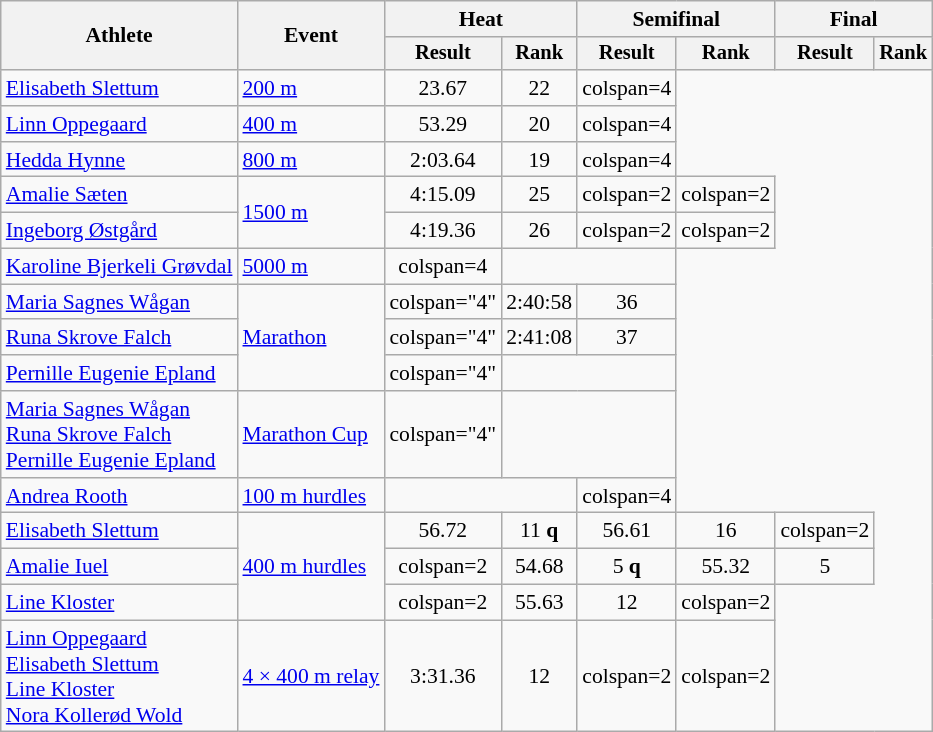<table class="wikitable" style="font-size:90%">
<tr>
<th rowspan="2">Athlete</th>
<th rowspan="2">Event</th>
<th colspan="2">Heat</th>
<th colspan="2">Semifinal</th>
<th colspan="2">Final</th>
</tr>
<tr style="font-size:95%">
<th>Result</th>
<th>Rank</th>
<th>Result</th>
<th>Rank</th>
<th>Result</th>
<th>Rank</th>
</tr>
<tr align=center>
<td align=left><a href='#'>Elisabeth Slettum</a></td>
<td align=left><a href='#'>200 m</a></td>
<td>23.67</td>
<td>22</td>
<td>colspan=4 </td>
</tr>
<tr align=center>
<td align=left><a href='#'>Linn Oppegaard</a></td>
<td align=left><a href='#'>400 m</a></td>
<td>53.29</td>
<td>20</td>
<td>colspan=4 </td>
</tr>
<tr align=center>
<td align=left><a href='#'>Hedda Hynne</a></td>
<td align=left><a href='#'>800 m</a></td>
<td>2:03.64</td>
<td>19</td>
<td>colspan=4 </td>
</tr>
<tr align=center>
<td align=left><a href='#'>Amalie Sæten</a></td>
<td align=left rowspan=2><a href='#'>1500 m</a></td>
<td>4:15.09</td>
<td>25</td>
<td>colspan=2 </td>
<td>colspan=2 </td>
</tr>
<tr align=center>
<td align=left><a href='#'>Ingeborg Østgård</a></td>
<td>4:19.36</td>
<td>26</td>
<td>colspan=2 </td>
<td>colspan=2 </td>
</tr>
<tr align=center>
<td align=left><a href='#'>Karoline Bjerkeli Grøvdal</a></td>
<td align=left><a href='#'>5000 m</a></td>
<td>colspan=4 </td>
<td colspan=2></td>
</tr>
<tr align=center>
<td align=left><a href='#'>Maria Sagnes Wågan</a></td>
<td align=left rowspan=3><a href='#'>Marathon</a></td>
<td>colspan="4" </td>
<td>2:40:58 </td>
<td>36</td>
</tr>
<tr align=center>
<td align=left><a href='#'>Runa Skrove Falch</a></td>
<td>colspan="4" </td>
<td>2:41:08</td>
<td>37</td>
</tr>
<tr align=center>
<td align=left><a href='#'>Pernille Eugenie Epland</a></td>
<td>colspan="4" </td>
<td colspan="2"></td>
</tr>
<tr align=center>
<td align=left><a href='#'>Maria Sagnes Wågan</a><br><a href='#'>Runa Skrove Falch</a><br><a href='#'>Pernille Eugenie Epland</a></td>
<td align=left><a href='#'>Marathon Cup</a></td>
<td>colspan="4" </td>
<td colspan="2"></td>
</tr>
<tr align=center>
<td align=left><a href='#'>Andrea Rooth</a></td>
<td align=left><a href='#'>100 m hurdles</a></td>
<td colspan=2></td>
<td>colspan=4 </td>
</tr>
<tr align=center>
<td align=left><a href='#'>Elisabeth Slettum</a></td>
<td align=left rowspan=3><a href='#'>400 m hurdles</a></td>
<td>56.72</td>
<td>11 <strong>q</strong></td>
<td>56.61</td>
<td>16</td>
<td>colspan=2 </td>
</tr>
<tr align=center>
<td align=left><a href='#'>Amalie Iuel</a></td>
<td>colspan=2 </td>
<td>54.68 </td>
<td>5 <strong>q</strong></td>
<td>55.32</td>
<td>5</td>
</tr>
<tr align=center>
<td align=left><a href='#'>Line Kloster</a></td>
<td>colspan=2 </td>
<td>55.63</td>
<td>12</td>
<td>colspan=2 </td>
</tr>
<tr align=center>
<td align=left><a href='#'>Linn Oppegaard</a> <br> <a href='#'>Elisabeth Slettum</a> <br> <a href='#'>Line Kloster</a><br> <a href='#'>Nora Kollerød Wold</a></td>
<td align=left><a href='#'>4 × 400 m relay</a></td>
<td>3:31.36</td>
<td>12</td>
<td>colspan=2 </td>
<td>colspan=2 </td>
</tr>
</table>
